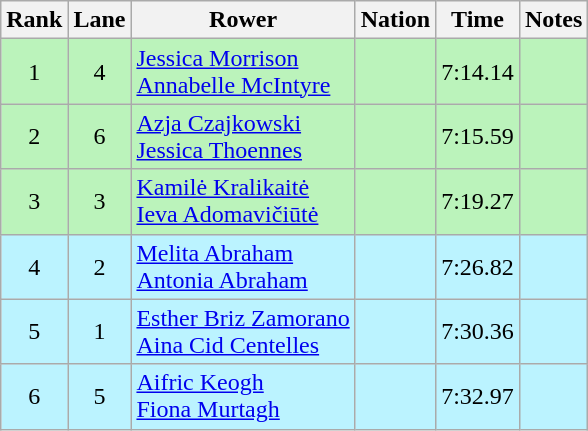<table class="wikitable sortable" style="text-align:center">
<tr>
<th>Rank</th>
<th>Lane</th>
<th>Rower</th>
<th>Nation</th>
<th>Time</th>
<th>Notes</th>
</tr>
<tr bgcolor=bbf3bb>
<td>1</td>
<td>4</td>
<td align=left><a href='#'>Jessica Morrison</a><br><a href='#'>Annabelle McIntyre</a></td>
<td align=left></td>
<td>7:14.14</td>
<td></td>
</tr>
<tr bgcolor=bbf3bb>
<td>2</td>
<td>6</td>
<td align=left><a href='#'>Azja Czajkowski</a><br><a href='#'>Jessica Thoennes</a></td>
<td align=left></td>
<td>7:15.59</td>
<td></td>
</tr>
<tr bgcolor=bbf3bb>
<td>3</td>
<td>3</td>
<td align=left><a href='#'>Kamilė Kralikaitė</a><br><a href='#'>Ieva Adomavičiūtė</a></td>
<td align=left></td>
<td>7:19.27</td>
<td></td>
</tr>
<tr bgcolor=bbf3ff>
<td>4</td>
<td>2</td>
<td align=left><a href='#'>Melita Abraham</a><br><a href='#'>Antonia Abraham</a></td>
<td align=left></td>
<td>7:26.82</td>
<td></td>
</tr>
<tr bgcolor=bbf3ff>
<td>5</td>
<td>1</td>
<td align=left><a href='#'>Esther Briz Zamorano</a><br><a href='#'>Aina Cid Centelles</a></td>
<td align=left></td>
<td>7:30.36</td>
<td></td>
</tr>
<tr bgcolor=bbf3ff>
<td>6</td>
<td>5</td>
<td align=left><a href='#'>Aifric Keogh</a><br><a href='#'>Fiona Murtagh</a></td>
<td align=left></td>
<td>7:32.97</td>
<td></td>
</tr>
</table>
